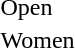<table>
<tr>
<td>Open</td>
<td {{flagmedalist></td>
<td {{flagmedalist></td>
<td {{flagmedalist></td>
</tr>
<tr>
<td>Women</td>
<td {{flagmedalist></td>
<td {{flagmedalist></td>
<td {{flagmedalist></td>
</tr>
<tr>
</tr>
</table>
